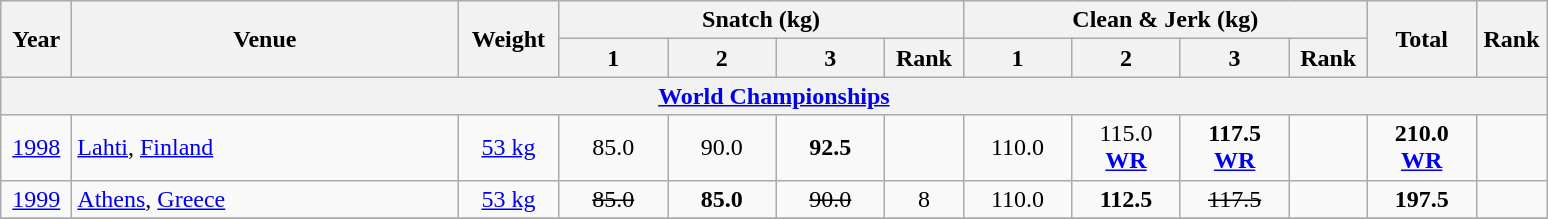<table class="wikitable" style="text-align:center;">
<tr>
<th rowspan=2 width=40>Year</th>
<th rowspan=2 width=250>Venue</th>
<th rowspan=2 width=60>Weight</th>
<th colspan=4>Snatch (kg)</th>
<th colspan=4>Clean & Jerk (kg)</th>
<th rowspan=2 width=65>Total</th>
<th rowspan=2 width=40>Rank</th>
</tr>
<tr>
<th width=65>1</th>
<th width=65>2</th>
<th width=65>3</th>
<th width=45>Rank</th>
<th width=65>1</th>
<th width=65>2</th>
<th width=65>3</th>
<th width=45>Rank</th>
</tr>
<tr>
<th colspan=13><a href='#'>World Championships</a></th>
</tr>
<tr>
<td><a href='#'>1998</a></td>
<td align=left> <a href='#'>Lahti</a>, <a href='#'>Finland</a></td>
<td><a href='#'>53 kg</a></td>
<td>85.0</td>
<td>90.0</td>
<td><strong>92.5</strong></td>
<td></td>
<td>110.0</td>
<td>115.0 <strong><a href='#'>WR</a></strong></td>
<td><strong>117.5 <a href='#'>WR</a></strong></td>
<td></td>
<td><strong>210.0 <a href='#'>WR</a></strong></td>
<td></td>
</tr>
<tr>
<td><a href='#'>1999</a></td>
<td align=left> <a href='#'>Athens</a>, <a href='#'>Greece</a></td>
<td><a href='#'>53 kg</a></td>
<td><s>85.0</s></td>
<td><strong>85.0</strong></td>
<td><s>90.0</s></td>
<td>8</td>
<td>110.0</td>
<td><strong>112.5</strong></td>
<td><s>117.5</s></td>
<td></td>
<td><strong>197.5</strong></td>
<td></td>
</tr>
<tr>
</tr>
</table>
